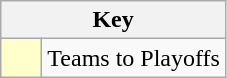<table class="wikitable" style="text-align: center;">
<tr>
<th colspan=2>Key</th>
</tr>
<tr>
<td style="background:#ffffcc; width:20px;"></td>
<td align=left>Teams to Playoffs</td>
</tr>
</table>
